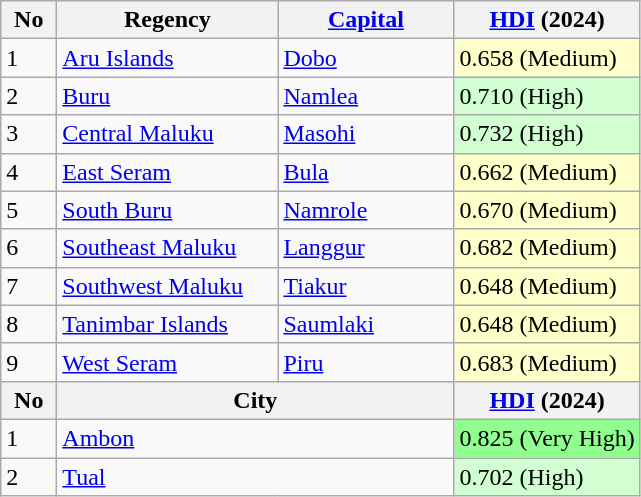<table class="wikitable sortable">
<tr>
<th width="30">No</th>
<th width="140">Regency</th>
<th width="110"><a href='#'>Capital</a></th>
<th><a href='#'>HDI</a> (2024)</th>
</tr>
<tr>
<td>1</td>
<td><a href='#'>Aru Islands</a></td>
<td><a href='#'>Dobo</a></td>
<td style="background-color:#FFFFCC">0.658 (Medium)</td>
</tr>
<tr>
<td>2</td>
<td><a href='#'>Buru</a></td>
<td><a href='#'>Namlea</a></td>
<td style="background-color:#D2FFD2">0.710 (High)</td>
</tr>
<tr>
<td>3</td>
<td><a href='#'>Central Maluku</a></td>
<td><a href='#'>Masohi</a></td>
<td style="background-color:#D2FFD2">0.732 (High)</td>
</tr>
<tr>
<td>4</td>
<td><a href='#'>East Seram</a></td>
<td><a href='#'>Bula</a></td>
<td style="background-color:#FFFFCC">0.662 (Medium)</td>
</tr>
<tr>
<td>5</td>
<td><a href='#'>South Buru</a></td>
<td><a href='#'>Namrole</a></td>
<td style="background-color:#FFFFCC">0.670 (Medium)</td>
</tr>
<tr>
<td>6</td>
<td><a href='#'>Southeast Maluku</a></td>
<td><a href='#'>Langgur</a></td>
<td style="background-color:#FFFFCC">0.682 (Medium)</td>
</tr>
<tr>
<td>7</td>
<td><a href='#'>Southwest Maluku</a></td>
<td><a href='#'>Tiakur</a></td>
<td style="background-color:#FFFFCC">0.648 (Medium)</td>
</tr>
<tr>
<td>8</td>
<td><a href='#'>Tanimbar Islands</a></td>
<td><a href='#'>Saumlaki</a></td>
<td style="background-color:#FFFFCC">0.648 (Medium)</td>
</tr>
<tr>
<td>9</td>
<td><a href='#'>West Seram</a></td>
<td><a href='#'>Piru</a></td>
<td style="background-color:#FFFFCC">0.683 (Medium)</td>
</tr>
<tr>
<th>No</th>
<th colspan="2">City</th>
<th><a href='#'>HDI</a> (2024)</th>
</tr>
<tr>
<td>1</td>
<td colspan="2"><a href='#'>Ambon</a></td>
<td style="background-color:#90FF90">0.825 (Very High)</td>
</tr>
<tr>
<td>2</td>
<td colspan="2"><a href='#'>Tual</a></td>
<td style="background-color:#D2FFD2">0.702 (High)</td>
</tr>
</table>
